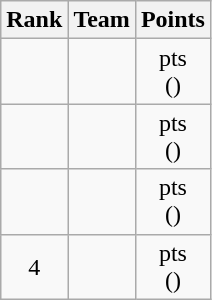<table class="wikitable sortable" style="text-align:center;">
<tr>
<th>Rank</th>
<th>Team</th>
<th>Points</th>
</tr>
<tr>
<td></td>
<td align=left><em><a href='#'></a></em></td>
<td>pts<br>()</td>
</tr>
<tr>
<td></td>
<td align=left><em><a href='#'></a></em></td>
<td>pts<br>()</td>
</tr>
<tr>
<td></td>
<td align=left><em><a href='#'></a></em></td>
<td>pts<br>()</td>
</tr>
<tr>
<td>4</td>
<td align=left><em><a href='#'></a></em></td>
<td>pts<br>()</td>
</tr>
</table>
